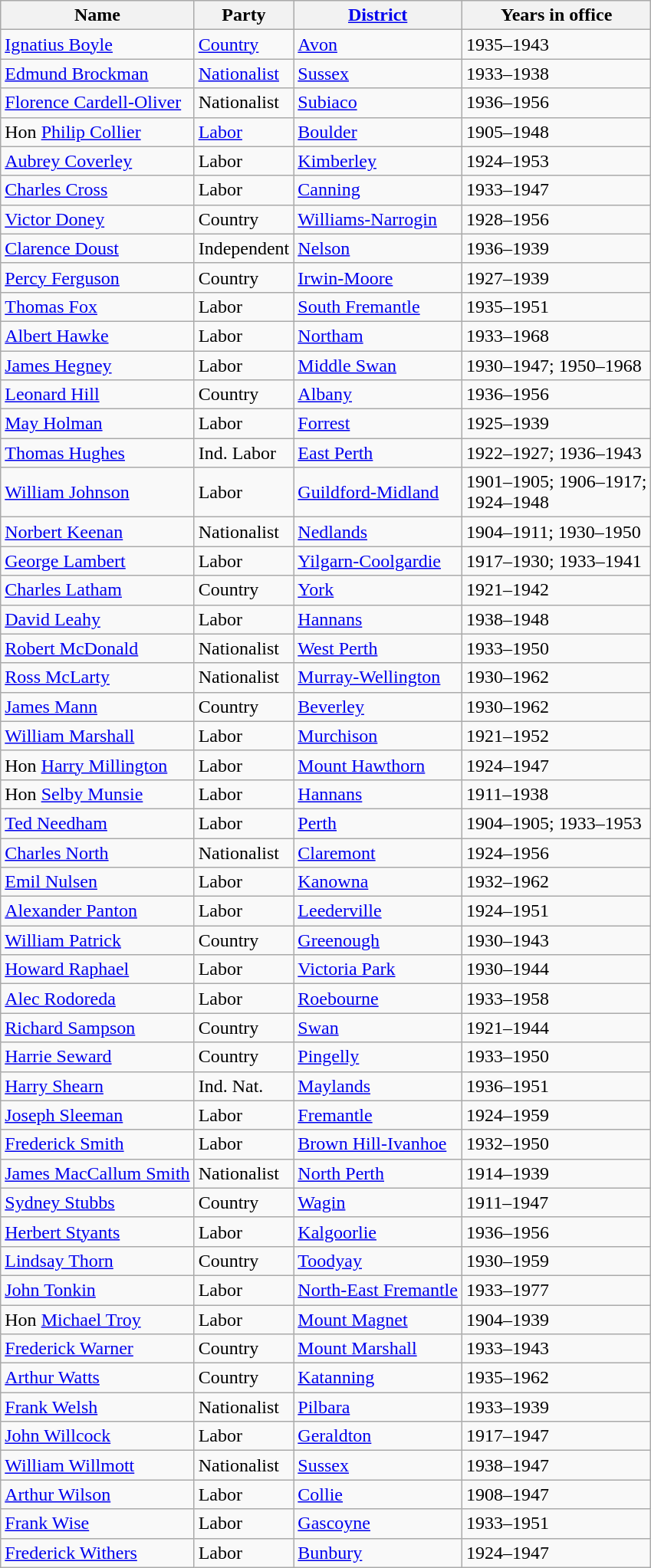<table class="wikitable sortable">
<tr>
<th>Name</th>
<th>Party</th>
<th><a href='#'>District</a></th>
<th>Years in office</th>
</tr>
<tr>
<td><a href='#'>Ignatius Boyle</a></td>
<td><a href='#'>Country</a></td>
<td><a href='#'>Avon</a></td>
<td>1935–1943</td>
</tr>
<tr>
<td><a href='#'>Edmund Brockman</a></td>
<td><a href='#'>Nationalist</a></td>
<td><a href='#'>Sussex</a></td>
<td>1933–1938</td>
</tr>
<tr>
<td><a href='#'>Florence Cardell-Oliver</a></td>
<td>Nationalist</td>
<td><a href='#'>Subiaco</a></td>
<td>1936–1956</td>
</tr>
<tr>
<td>Hon <a href='#'>Philip Collier</a></td>
<td><a href='#'>Labor</a></td>
<td><a href='#'>Boulder</a></td>
<td>1905–1948</td>
</tr>
<tr>
<td><a href='#'>Aubrey Coverley</a></td>
<td>Labor</td>
<td><a href='#'>Kimberley</a></td>
<td>1924–1953</td>
</tr>
<tr>
<td><a href='#'>Charles Cross</a></td>
<td>Labor</td>
<td><a href='#'>Canning</a></td>
<td>1933–1947</td>
</tr>
<tr>
<td><a href='#'>Victor Doney</a></td>
<td>Country</td>
<td><a href='#'>Williams-Narrogin</a></td>
<td>1928–1956</td>
</tr>
<tr>
<td><a href='#'>Clarence Doust</a></td>
<td>Independent</td>
<td><a href='#'>Nelson</a></td>
<td>1936–1939</td>
</tr>
<tr>
<td><a href='#'>Percy Ferguson</a></td>
<td>Country</td>
<td><a href='#'>Irwin-Moore</a></td>
<td>1927–1939</td>
</tr>
<tr>
<td><a href='#'>Thomas Fox</a></td>
<td>Labor</td>
<td><a href='#'>South Fremantle</a></td>
<td>1935–1951</td>
</tr>
<tr>
<td><a href='#'>Albert Hawke</a></td>
<td>Labor</td>
<td><a href='#'>Northam</a></td>
<td>1933–1968</td>
</tr>
<tr>
<td><a href='#'>James Hegney</a></td>
<td>Labor</td>
<td><a href='#'>Middle Swan</a></td>
<td>1930–1947; 1950–1968</td>
</tr>
<tr>
<td><a href='#'>Leonard Hill</a></td>
<td>Country</td>
<td><a href='#'>Albany</a></td>
<td>1936–1956</td>
</tr>
<tr>
<td><a href='#'>May Holman</a></td>
<td>Labor</td>
<td><a href='#'>Forrest</a></td>
<td>1925–1939</td>
</tr>
<tr>
<td><a href='#'>Thomas Hughes</a></td>
<td>Ind. Labor</td>
<td><a href='#'>East Perth</a></td>
<td>1922–1927; 1936–1943</td>
</tr>
<tr>
<td><a href='#'>William Johnson</a></td>
<td>Labor</td>
<td><a href='#'>Guildford-Midland</a></td>
<td>1901–1905; 1906–1917;<br>1924–1948</td>
</tr>
<tr>
<td><a href='#'>Norbert Keenan</a></td>
<td>Nationalist</td>
<td><a href='#'>Nedlands</a></td>
<td>1904–1911; 1930–1950</td>
</tr>
<tr>
<td><a href='#'>George Lambert</a></td>
<td>Labor</td>
<td><a href='#'>Yilgarn-Coolgardie</a></td>
<td>1917–1930; 1933–1941</td>
</tr>
<tr>
<td><a href='#'>Charles Latham</a></td>
<td>Country</td>
<td><a href='#'>York</a></td>
<td>1921–1942</td>
</tr>
<tr>
<td><a href='#'>David Leahy</a></td>
<td>Labor</td>
<td><a href='#'>Hannans</a></td>
<td>1938–1948</td>
</tr>
<tr>
<td><a href='#'>Robert McDonald</a></td>
<td>Nationalist</td>
<td><a href='#'>West Perth</a></td>
<td>1933–1950</td>
</tr>
<tr>
<td><a href='#'>Ross McLarty</a></td>
<td>Nationalist</td>
<td><a href='#'>Murray-Wellington</a></td>
<td>1930–1962</td>
</tr>
<tr>
<td><a href='#'>James Mann</a></td>
<td>Country</td>
<td><a href='#'>Beverley</a></td>
<td>1930–1962</td>
</tr>
<tr>
<td><a href='#'>William Marshall</a></td>
<td>Labor</td>
<td><a href='#'>Murchison</a></td>
<td>1921–1952</td>
</tr>
<tr>
<td>Hon <a href='#'>Harry Millington</a></td>
<td>Labor</td>
<td><a href='#'>Mount Hawthorn</a></td>
<td>1924–1947</td>
</tr>
<tr>
<td>Hon <a href='#'>Selby Munsie</a></td>
<td>Labor</td>
<td><a href='#'>Hannans</a></td>
<td>1911–1938</td>
</tr>
<tr>
<td><a href='#'>Ted Needham</a></td>
<td>Labor</td>
<td><a href='#'>Perth</a></td>
<td>1904–1905; 1933–1953</td>
</tr>
<tr>
<td><a href='#'>Charles North</a></td>
<td>Nationalist</td>
<td><a href='#'>Claremont</a></td>
<td>1924–1956</td>
</tr>
<tr>
<td><a href='#'>Emil Nulsen</a></td>
<td>Labor</td>
<td><a href='#'>Kanowna</a></td>
<td>1932–1962</td>
</tr>
<tr>
<td><a href='#'>Alexander Panton</a></td>
<td>Labor</td>
<td><a href='#'>Leederville</a></td>
<td>1924–1951</td>
</tr>
<tr>
<td><a href='#'>William Patrick</a></td>
<td>Country</td>
<td><a href='#'>Greenough</a></td>
<td>1930–1943</td>
</tr>
<tr>
<td><a href='#'>Howard Raphael</a></td>
<td>Labor</td>
<td><a href='#'>Victoria Park</a></td>
<td>1930–1944</td>
</tr>
<tr>
<td><a href='#'>Alec Rodoreda</a></td>
<td>Labor</td>
<td><a href='#'>Roebourne</a></td>
<td>1933–1958</td>
</tr>
<tr>
<td><a href='#'>Richard Sampson</a></td>
<td>Country</td>
<td><a href='#'>Swan</a></td>
<td>1921–1944</td>
</tr>
<tr>
<td><a href='#'>Harrie Seward</a></td>
<td>Country</td>
<td><a href='#'>Pingelly</a></td>
<td>1933–1950</td>
</tr>
<tr>
<td><a href='#'>Harry Shearn</a></td>
<td>Ind. Nat.</td>
<td><a href='#'>Maylands</a></td>
<td>1936–1951</td>
</tr>
<tr>
<td><a href='#'>Joseph Sleeman</a></td>
<td>Labor</td>
<td><a href='#'>Fremantle</a></td>
<td>1924–1959</td>
</tr>
<tr>
<td><a href='#'>Frederick Smith</a></td>
<td>Labor</td>
<td><a href='#'>Brown Hill-Ivanhoe</a></td>
<td>1932–1950</td>
</tr>
<tr>
<td><a href='#'>James MacCallum Smith</a></td>
<td>Nationalist</td>
<td><a href='#'>North Perth</a></td>
<td>1914–1939</td>
</tr>
<tr>
<td><a href='#'>Sydney Stubbs</a></td>
<td>Country</td>
<td><a href='#'>Wagin</a></td>
<td>1911–1947</td>
</tr>
<tr>
<td><a href='#'>Herbert Styants</a></td>
<td>Labor</td>
<td><a href='#'>Kalgoorlie</a></td>
<td>1936–1956</td>
</tr>
<tr>
<td><a href='#'>Lindsay Thorn</a></td>
<td>Country</td>
<td><a href='#'>Toodyay</a></td>
<td>1930–1959</td>
</tr>
<tr>
<td><a href='#'>John Tonkin</a></td>
<td>Labor</td>
<td><a href='#'>North-East Fremantle</a></td>
<td>1933–1977</td>
</tr>
<tr>
<td>Hon <a href='#'>Michael Troy</a></td>
<td>Labor</td>
<td><a href='#'>Mount Magnet</a></td>
<td>1904–1939</td>
</tr>
<tr>
<td><a href='#'>Frederick Warner</a></td>
<td>Country</td>
<td><a href='#'>Mount Marshall</a></td>
<td>1933–1943</td>
</tr>
<tr>
<td><a href='#'>Arthur Watts</a></td>
<td>Country</td>
<td><a href='#'>Katanning</a></td>
<td>1935–1962</td>
</tr>
<tr>
<td><a href='#'>Frank Welsh</a></td>
<td>Nationalist</td>
<td><a href='#'>Pilbara</a></td>
<td>1933–1939</td>
</tr>
<tr>
<td><a href='#'>John Willcock</a></td>
<td>Labor</td>
<td><a href='#'>Geraldton</a></td>
<td>1917–1947</td>
</tr>
<tr>
<td><a href='#'>William Willmott</a></td>
<td>Nationalist</td>
<td><a href='#'>Sussex</a></td>
<td>1938–1947</td>
</tr>
<tr>
<td><a href='#'>Arthur Wilson</a></td>
<td>Labor</td>
<td><a href='#'>Collie</a></td>
<td>1908–1947</td>
</tr>
<tr>
<td><a href='#'>Frank Wise</a></td>
<td>Labor</td>
<td><a href='#'>Gascoyne</a></td>
<td>1933–1951</td>
</tr>
<tr>
<td><a href='#'>Frederick Withers</a></td>
<td>Labor</td>
<td><a href='#'>Bunbury</a></td>
<td>1924–1947</td>
</tr>
</table>
